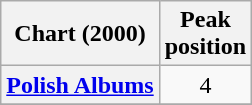<table class="wikitable sortable plainrowheaders" style="text-align:center">
<tr>
<th scope="col">Chart (2000)</th>
<th scope="col">Peak<br>position</th>
</tr>
<tr>
<th scope="row"><a href='#'>Polish Albums</a></th>
<td>4</td>
</tr>
<tr>
</tr>
</table>
